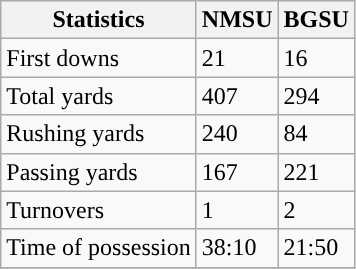<table class="wikitable" style="float: left;">
<tr>
<th>Statistics</th>
<th>NMSU</th>
<th>BGSU</th>
</tr>
<tr>
<td>First downs</td>
<td>21</td>
<td>16</td>
</tr>
<tr>
<td>Total yards</td>
<td>407</td>
<td>294</td>
</tr>
<tr>
<td>Rushing yards</td>
<td>240</td>
<td>84</td>
</tr>
<tr>
<td>Passing yards</td>
<td>167</td>
<td>221</td>
</tr>
<tr>
<td>Turnovers</td>
<td>1</td>
<td>2</td>
</tr>
<tr>
<td>Time of possession</td>
<td>38:10</td>
<td>21:50</td>
</tr>
<tr>
</tr>
</table>
